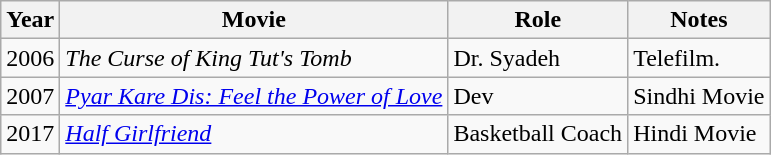<table class="wikitable sortable">
<tr>
<th>Year</th>
<th>Movie</th>
<th>Role</th>
<th>Notes</th>
</tr>
<tr>
<td>2006</td>
<td><em>The Curse of King Tut's Tomb</em></td>
<td>Dr. Syadeh</td>
<td>Telefilm.</td>
</tr>
<tr>
<td>2007</td>
<td><em><a href='#'>Pyar Kare Dis: Feel the Power of Love</a></em></td>
<td>Dev</td>
<td>Sindhi Movie</td>
</tr>
<tr>
<td>2017</td>
<td><em><a href='#'>Half Girlfriend</a></em></td>
<td>Basketball Coach</td>
<td>Hindi Movie</td>
</tr>
</table>
